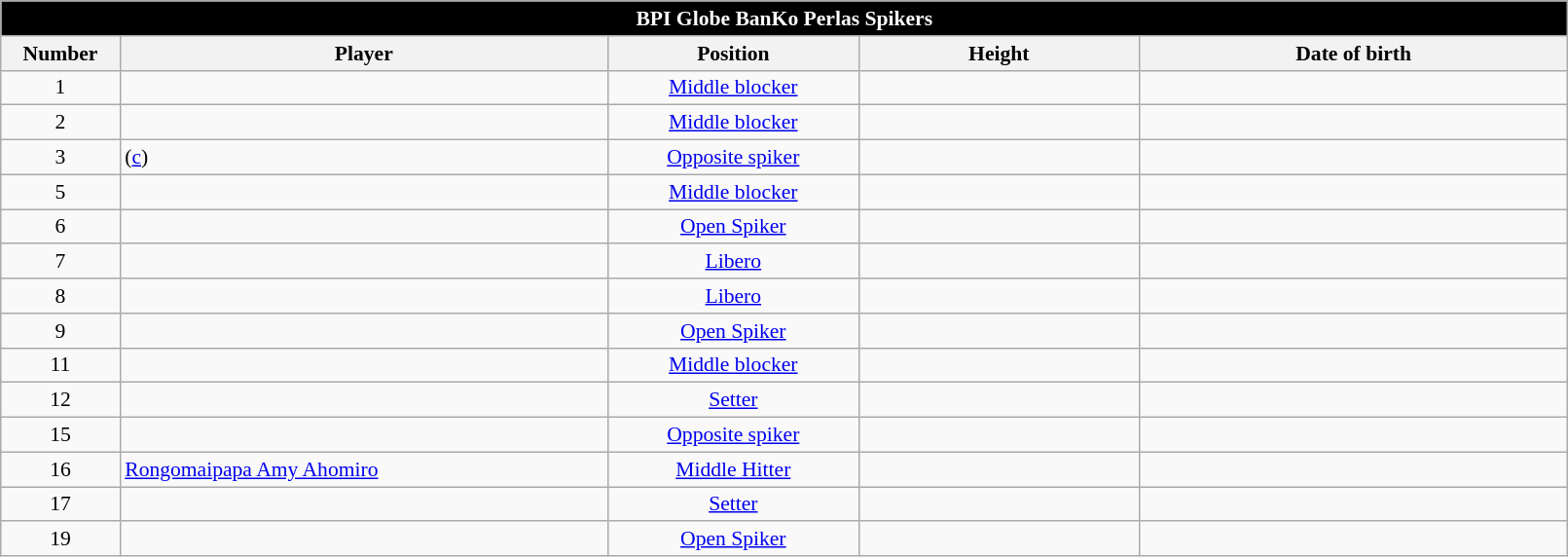<table class="wikitable sortable" style="text-align:center; width: 85%; font-size:90%;">
<tr>
<th colspan="8" style= "background:black; color:white; text-align: center"><strong>BPI Globe BanKo Perlas Spikers</strong></th>
</tr>
<tr>
<th style="width:3em;">Number</th>
<th style="width:16em;">Player</th>
<th style="width:8em;">Position</th>
<th style="width:9em;">Height</th>
<th style="width:14em;">Date of birth</th>
</tr>
<tr>
<td>1</td>
<td align=left> </td>
<td><a href='#'>Middle blocker</a></td>
<td></td>
<td align=right></td>
</tr>
<tr>
<td>2</td>
<td align=left> </td>
<td><a href='#'>Middle blocker</a></td>
<td></td>
<td align=right></td>
</tr>
<tr>
<td>3</td>
<td align=left>  (<a href='#'>c</a>)</td>
<td><a href='#'>Opposite spiker</a></td>
<td></td>
<td align=right></td>
</tr>
<tr>
<td>5</td>
<td align=left> </td>
<td><a href='#'>Middle blocker</a></td>
<td></td>
<td align=right></td>
</tr>
<tr>
<td>6</td>
<td align=left> </td>
<td><a href='#'>Open Spiker</a></td>
<td></td>
<td align=right></td>
</tr>
<tr>
<td>7</td>
<td align=left> </td>
<td><a href='#'>Libero</a></td>
<td></td>
<td align=right></td>
</tr>
<tr>
<td>8</td>
<td align=left> </td>
<td><a href='#'>Libero</a></td>
<td></td>
<td align=right></td>
</tr>
<tr>
<td>9</td>
<td align=left> </td>
<td><a href='#'>Open Spiker</a></td>
<td></td>
<td align=right></td>
</tr>
<tr>
<td>11</td>
<td align=left> </td>
<td><a href='#'>Middle blocker</a></td>
<td></td>
<td align=right></td>
</tr>
<tr>
<td>12</td>
<td align=left> </td>
<td><a href='#'>Setter</a></td>
<td></td>
<td align=right></td>
</tr>
<tr>
<td>15</td>
<td align=left> </td>
<td><a href='#'>Opposite spiker</a></td>
<td></td>
<td align=right></td>
</tr>
<tr>
<td>16</td>
<td align=left> <a href='#'>Rongomaipapa Amy Ahomiro</a></td>
<td><a href='#'>Middle Hitter</a></td>
<td></td>
<td align=right></td>
</tr>
<tr>
<td>17</td>
<td align=left> </td>
<td><a href='#'>Setter</a></td>
<td></td>
<td align=right></td>
</tr>
<tr>
<td>19</td>
<td align=left> </td>
<td><a href='#'>Open Spiker</a></td>
<td></td>
<td align=right></td>
</tr>
</table>
